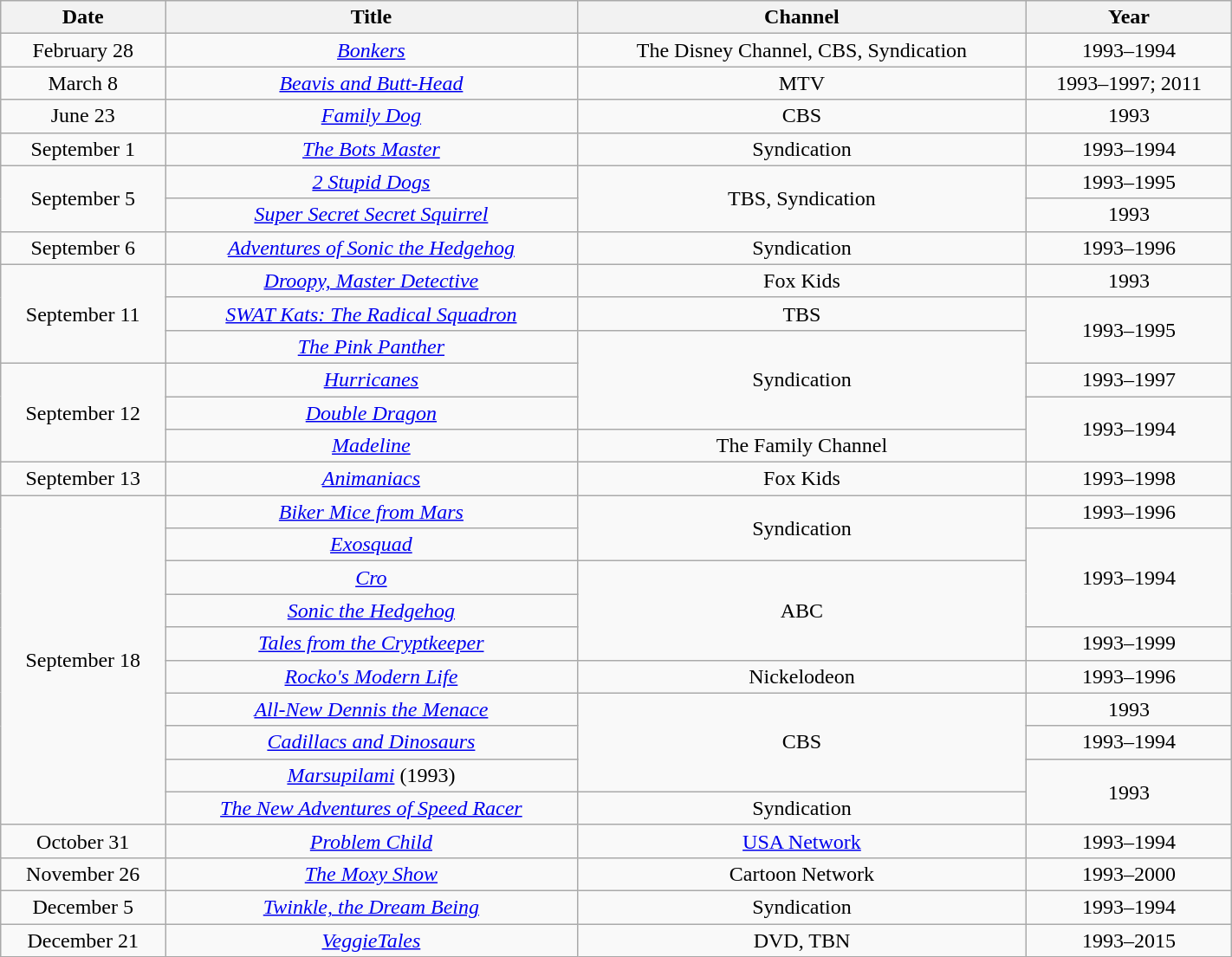<table class="wikitable sortable" style="text-align: center" width="75%">
<tr>
<th scope="col">Date</th>
<th scope="col">Title</th>
<th scope="col">Channel</th>
<th scope="col">Year</th>
</tr>
<tr>
<td>February 28</td>
<td><em><a href='#'>Bonkers</a></em></td>
<td>The Disney Channel, CBS, Syndication</td>
<td>1993–1994</td>
</tr>
<tr>
<td>March 8</td>
<td><em><a href='#'>Beavis and Butt-Head</a></em></td>
<td>MTV</td>
<td>1993–1997; 2011</td>
</tr>
<tr>
<td>June 23</td>
<td><em><a href='#'>Family Dog</a></em></td>
<td>CBS</td>
<td>1993</td>
</tr>
<tr>
<td>September 1</td>
<td><em><a href='#'>The Bots Master</a></em></td>
<td>Syndication</td>
<td>1993–1994</td>
</tr>
<tr>
<td rowspan=2>September 5</td>
<td><em><a href='#'>2 Stupid Dogs</a></em></td>
<td rowspan=2>TBS, Syndication</td>
<td>1993–1995</td>
</tr>
<tr>
<td><em><a href='#'>Super Secret Secret Squirrel</a></em></td>
<td>1993</td>
</tr>
<tr>
<td>September 6</td>
<td><em><a href='#'>Adventures of Sonic the Hedgehog</a></em></td>
<td>Syndication</td>
<td>1993–1996</td>
</tr>
<tr>
<td rowspan=3>September 11</td>
<td><em><a href='#'>Droopy, Master Detective</a></em></td>
<td>Fox Kids</td>
<td>1993</td>
</tr>
<tr>
<td><em><a href='#'>SWAT Kats: The Radical Squadron</a></em></td>
<td>TBS</td>
<td rowspan=2>1993–1995</td>
</tr>
<tr>
<td><em><a href='#'>The Pink Panther</a></em></td>
<td rowspan=3>Syndication</td>
</tr>
<tr>
<td rowspan=3>September 12</td>
<td><em><a href='#'>Hurricanes</a></em></td>
<td>1993–1997</td>
</tr>
<tr>
<td><em><a href='#'>Double Dragon</a></em></td>
<td rowspan=2>1993–1994</td>
</tr>
<tr>
<td><em><a href='#'>Madeline</a></em></td>
<td>The Family Channel</td>
</tr>
<tr>
<td>September 13</td>
<td><em><a href='#'>Animaniacs</a></em></td>
<td>Fox Kids</td>
<td>1993–1998</td>
</tr>
<tr>
<td rowspan=10>September 18</td>
<td><em><a href='#'>Biker Mice from Mars</a></em></td>
<td rowspan=2>Syndication</td>
<td>1993–1996</td>
</tr>
<tr>
<td><em><a href='#'>Exosquad</a></em></td>
<td rowspan=3>1993–1994</td>
</tr>
<tr>
<td><em><a href='#'>Cro</a></em></td>
<td rowspan=3>ABC</td>
</tr>
<tr>
<td><em><a href='#'>Sonic the Hedgehog</a></em></td>
</tr>
<tr>
<td><em><a href='#'>Tales from the Cryptkeeper</a></em></td>
<td>1993–1999</td>
</tr>
<tr>
<td><em><a href='#'>Rocko's Modern Life</a></em></td>
<td>Nickelodeon</td>
<td>1993–1996</td>
</tr>
<tr>
<td><em><a href='#'>All-New Dennis the Menace</a></em></td>
<td rowspan=3>CBS</td>
<td>1993</td>
</tr>
<tr>
<td><em><a href='#'>Cadillacs and Dinosaurs</a></em></td>
<td>1993–1994</td>
</tr>
<tr>
<td><em><a href='#'>Marsupilami</a></em> (1993)</td>
<td rowspan=2>1993</td>
</tr>
<tr>
<td><em><a href='#'>The New Adventures of Speed Racer</a></em></td>
<td>Syndication</td>
</tr>
<tr>
<td>October 31</td>
<td><em><a href='#'>Problem Child</a></em></td>
<td><a href='#'>USA Network</a></td>
<td>1993–1994</td>
</tr>
<tr>
<td>November 26</td>
<td><em><a href='#'>The Moxy Show</a></em></td>
<td>Cartoon Network</td>
<td>1993–2000</td>
</tr>
<tr>
<td>December 5</td>
<td><em><a href='#'>Twinkle, the Dream Being</a></em></td>
<td>Syndication</td>
<td>1993–1994</td>
</tr>
<tr>
<td>December 21</td>
<td><em><a href='#'>VeggieTales</a></em></td>
<td>DVD, TBN</td>
<td>1993–2015</td>
</tr>
</table>
